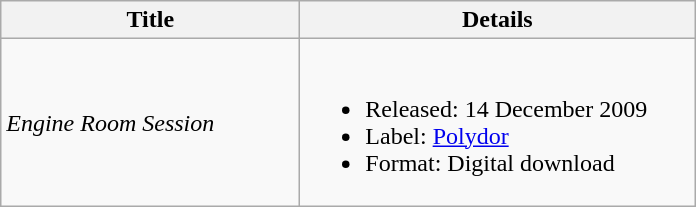<table class="wikitable">
<tr>
<th scope="col" style="width:12em;">Title</th>
<th scope="col" style="width:16em;">Details</th>
</tr>
<tr>
<td scope="row"><em>Engine Room Session</em></td>
<td><br><ul><li>Released: 14 December 2009</li><li>Label: <a href='#'>Polydor</a></li><li>Format: Digital download</li></ul></td>
</tr>
</table>
